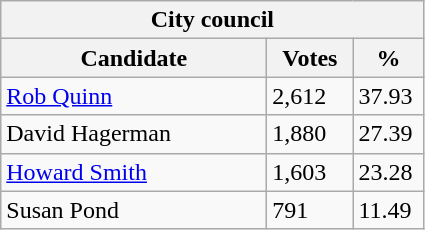<table class="wikitable">
<tr>
<th colspan="3">City council</th>
</tr>
<tr>
<th style="width: 170px">Candidate</th>
<th style="width: 50px">Votes</th>
<th style="width: 40px">%</th>
</tr>
<tr>
<td><a href='#'>Rob Quinn</a></td>
<td>2,612</td>
<td>37.93</td>
</tr>
<tr>
<td>David Hagerman</td>
<td>1,880</td>
<td>27.39</td>
</tr>
<tr>
<td><a href='#'>Howard Smith</a></td>
<td>1,603</td>
<td>23.28</td>
</tr>
<tr>
<td>Susan Pond</td>
<td>791</td>
<td>11.49</td>
</tr>
</table>
